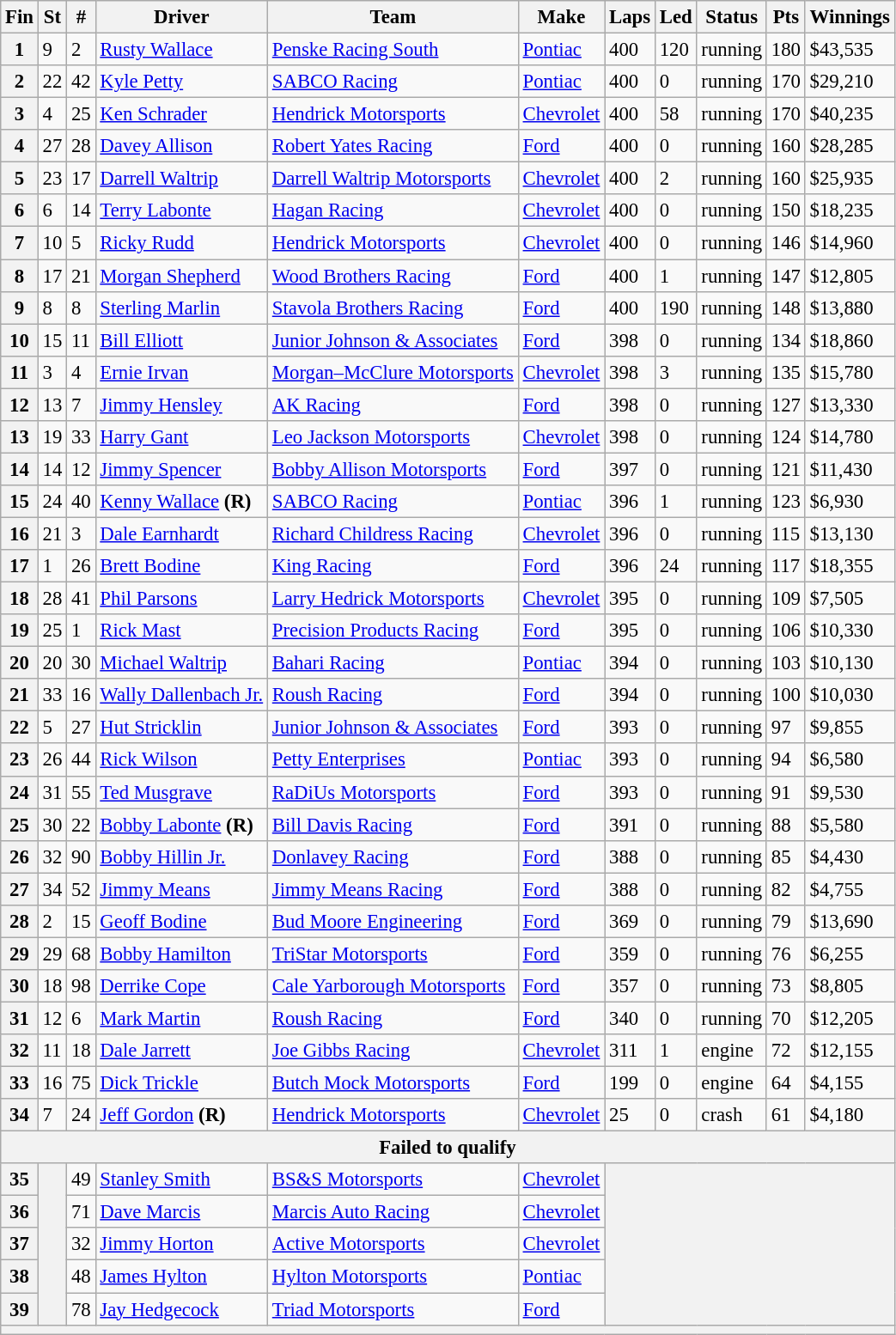<table class="wikitable" style="font-size:95%">
<tr>
<th>Fin</th>
<th>St</th>
<th>#</th>
<th>Driver</th>
<th>Team</th>
<th>Make</th>
<th>Laps</th>
<th>Led</th>
<th>Status</th>
<th>Pts</th>
<th>Winnings</th>
</tr>
<tr>
<th>1</th>
<td>9</td>
<td>2</td>
<td><a href='#'>Rusty Wallace</a></td>
<td><a href='#'>Penske Racing South</a></td>
<td><a href='#'>Pontiac</a></td>
<td>400</td>
<td>120</td>
<td>running</td>
<td>180</td>
<td>$43,535</td>
</tr>
<tr>
<th>2</th>
<td>22</td>
<td>42</td>
<td><a href='#'>Kyle Petty</a></td>
<td><a href='#'>SABCO Racing</a></td>
<td><a href='#'>Pontiac</a></td>
<td>400</td>
<td>0</td>
<td>running</td>
<td>170</td>
<td>$29,210</td>
</tr>
<tr>
<th>3</th>
<td>4</td>
<td>25</td>
<td><a href='#'>Ken Schrader</a></td>
<td><a href='#'>Hendrick Motorsports</a></td>
<td><a href='#'>Chevrolet</a></td>
<td>400</td>
<td>58</td>
<td>running</td>
<td>170</td>
<td>$40,235</td>
</tr>
<tr>
<th>4</th>
<td>27</td>
<td>28</td>
<td><a href='#'>Davey Allison</a></td>
<td><a href='#'>Robert Yates Racing</a></td>
<td><a href='#'>Ford</a></td>
<td>400</td>
<td>0</td>
<td>running</td>
<td>160</td>
<td>$28,285</td>
</tr>
<tr>
<th>5</th>
<td>23</td>
<td>17</td>
<td><a href='#'>Darrell Waltrip</a></td>
<td><a href='#'>Darrell Waltrip Motorsports</a></td>
<td><a href='#'>Chevrolet</a></td>
<td>400</td>
<td>2</td>
<td>running</td>
<td>160</td>
<td>$25,935</td>
</tr>
<tr>
<th>6</th>
<td>6</td>
<td>14</td>
<td><a href='#'>Terry Labonte</a></td>
<td><a href='#'>Hagan Racing</a></td>
<td><a href='#'>Chevrolet</a></td>
<td>400</td>
<td>0</td>
<td>running</td>
<td>150</td>
<td>$18,235</td>
</tr>
<tr>
<th>7</th>
<td>10</td>
<td>5</td>
<td><a href='#'>Ricky Rudd</a></td>
<td><a href='#'>Hendrick Motorsports</a></td>
<td><a href='#'>Chevrolet</a></td>
<td>400</td>
<td>0</td>
<td>running</td>
<td>146</td>
<td>$14,960</td>
</tr>
<tr>
<th>8</th>
<td>17</td>
<td>21</td>
<td><a href='#'>Morgan Shepherd</a></td>
<td><a href='#'>Wood Brothers Racing</a></td>
<td><a href='#'>Ford</a></td>
<td>400</td>
<td>1</td>
<td>running</td>
<td>147</td>
<td>$12,805</td>
</tr>
<tr>
<th>9</th>
<td>8</td>
<td>8</td>
<td><a href='#'>Sterling Marlin</a></td>
<td><a href='#'>Stavola Brothers Racing</a></td>
<td><a href='#'>Ford</a></td>
<td>400</td>
<td>190</td>
<td>running</td>
<td>148</td>
<td>$13,880</td>
</tr>
<tr>
<th>10</th>
<td>15</td>
<td>11</td>
<td><a href='#'>Bill Elliott</a></td>
<td><a href='#'>Junior Johnson & Associates</a></td>
<td><a href='#'>Ford</a></td>
<td>398</td>
<td>0</td>
<td>running</td>
<td>134</td>
<td>$18,860</td>
</tr>
<tr>
<th>11</th>
<td>3</td>
<td>4</td>
<td><a href='#'>Ernie Irvan</a></td>
<td><a href='#'>Morgan–McClure Motorsports</a></td>
<td><a href='#'>Chevrolet</a></td>
<td>398</td>
<td>3</td>
<td>running</td>
<td>135</td>
<td>$15,780</td>
</tr>
<tr>
<th>12</th>
<td>13</td>
<td>7</td>
<td><a href='#'>Jimmy Hensley</a></td>
<td><a href='#'>AK Racing</a></td>
<td><a href='#'>Ford</a></td>
<td>398</td>
<td>0</td>
<td>running</td>
<td>127</td>
<td>$13,330</td>
</tr>
<tr>
<th>13</th>
<td>19</td>
<td>33</td>
<td><a href='#'>Harry Gant</a></td>
<td><a href='#'>Leo Jackson Motorsports</a></td>
<td><a href='#'>Chevrolet</a></td>
<td>398</td>
<td>0</td>
<td>running</td>
<td>124</td>
<td>$14,780</td>
</tr>
<tr>
<th>14</th>
<td>14</td>
<td>12</td>
<td><a href='#'>Jimmy Spencer</a></td>
<td><a href='#'>Bobby Allison Motorsports</a></td>
<td><a href='#'>Ford</a></td>
<td>397</td>
<td>0</td>
<td>running</td>
<td>121</td>
<td>$11,430</td>
</tr>
<tr>
<th>15</th>
<td>24</td>
<td>40</td>
<td><a href='#'>Kenny Wallace</a> <strong>(R)</strong></td>
<td><a href='#'>SABCO Racing</a></td>
<td><a href='#'>Pontiac</a></td>
<td>396</td>
<td>1</td>
<td>running</td>
<td>123</td>
<td>$6,930</td>
</tr>
<tr>
<th>16</th>
<td>21</td>
<td>3</td>
<td><a href='#'>Dale Earnhardt</a></td>
<td><a href='#'>Richard Childress Racing</a></td>
<td><a href='#'>Chevrolet</a></td>
<td>396</td>
<td>0</td>
<td>running</td>
<td>115</td>
<td>$13,130</td>
</tr>
<tr>
<th>17</th>
<td>1</td>
<td>26</td>
<td><a href='#'>Brett Bodine</a></td>
<td><a href='#'>King Racing</a></td>
<td><a href='#'>Ford</a></td>
<td>396</td>
<td>24</td>
<td>running</td>
<td>117</td>
<td>$18,355</td>
</tr>
<tr>
<th>18</th>
<td>28</td>
<td>41</td>
<td><a href='#'>Phil Parsons</a></td>
<td><a href='#'>Larry Hedrick Motorsports</a></td>
<td><a href='#'>Chevrolet</a></td>
<td>395</td>
<td>0</td>
<td>running</td>
<td>109</td>
<td>$7,505</td>
</tr>
<tr>
<th>19</th>
<td>25</td>
<td>1</td>
<td><a href='#'>Rick Mast</a></td>
<td><a href='#'>Precision Products Racing</a></td>
<td><a href='#'>Ford</a></td>
<td>395</td>
<td>0</td>
<td>running</td>
<td>106</td>
<td>$10,330</td>
</tr>
<tr>
<th>20</th>
<td>20</td>
<td>30</td>
<td><a href='#'>Michael Waltrip</a></td>
<td><a href='#'>Bahari Racing</a></td>
<td><a href='#'>Pontiac</a></td>
<td>394</td>
<td>0</td>
<td>running</td>
<td>103</td>
<td>$10,130</td>
</tr>
<tr>
<th>21</th>
<td>33</td>
<td>16</td>
<td><a href='#'>Wally Dallenbach Jr.</a></td>
<td><a href='#'>Roush Racing</a></td>
<td><a href='#'>Ford</a></td>
<td>394</td>
<td>0</td>
<td>running</td>
<td>100</td>
<td>$10,030</td>
</tr>
<tr>
<th>22</th>
<td>5</td>
<td>27</td>
<td><a href='#'>Hut Stricklin</a></td>
<td><a href='#'>Junior Johnson & Associates</a></td>
<td><a href='#'>Ford</a></td>
<td>393</td>
<td>0</td>
<td>running</td>
<td>97</td>
<td>$9,855</td>
</tr>
<tr>
<th>23</th>
<td>26</td>
<td>44</td>
<td><a href='#'>Rick Wilson</a></td>
<td><a href='#'>Petty Enterprises</a></td>
<td><a href='#'>Pontiac</a></td>
<td>393</td>
<td>0</td>
<td>running</td>
<td>94</td>
<td>$6,580</td>
</tr>
<tr>
<th>24</th>
<td>31</td>
<td>55</td>
<td><a href='#'>Ted Musgrave</a></td>
<td><a href='#'>RaDiUs Motorsports</a></td>
<td><a href='#'>Ford</a></td>
<td>393</td>
<td>0</td>
<td>running</td>
<td>91</td>
<td>$9,530</td>
</tr>
<tr>
<th>25</th>
<td>30</td>
<td>22</td>
<td><a href='#'>Bobby Labonte</a> <strong>(R)</strong></td>
<td><a href='#'>Bill Davis Racing</a></td>
<td><a href='#'>Ford</a></td>
<td>391</td>
<td>0</td>
<td>running</td>
<td>88</td>
<td>$5,580</td>
</tr>
<tr>
<th>26</th>
<td>32</td>
<td>90</td>
<td><a href='#'>Bobby Hillin Jr.</a></td>
<td><a href='#'>Donlavey Racing</a></td>
<td><a href='#'>Ford</a></td>
<td>388</td>
<td>0</td>
<td>running</td>
<td>85</td>
<td>$4,430</td>
</tr>
<tr>
<th>27</th>
<td>34</td>
<td>52</td>
<td><a href='#'>Jimmy Means</a></td>
<td><a href='#'>Jimmy Means Racing</a></td>
<td><a href='#'>Ford</a></td>
<td>388</td>
<td>0</td>
<td>running</td>
<td>82</td>
<td>$4,755</td>
</tr>
<tr>
<th>28</th>
<td>2</td>
<td>15</td>
<td><a href='#'>Geoff Bodine</a></td>
<td><a href='#'>Bud Moore Engineering</a></td>
<td><a href='#'>Ford</a></td>
<td>369</td>
<td>0</td>
<td>running</td>
<td>79</td>
<td>$13,690</td>
</tr>
<tr>
<th>29</th>
<td>29</td>
<td>68</td>
<td><a href='#'>Bobby Hamilton</a></td>
<td><a href='#'>TriStar Motorsports</a></td>
<td><a href='#'>Ford</a></td>
<td>359</td>
<td>0</td>
<td>running</td>
<td>76</td>
<td>$6,255</td>
</tr>
<tr>
<th>30</th>
<td>18</td>
<td>98</td>
<td><a href='#'>Derrike Cope</a></td>
<td><a href='#'>Cale Yarborough Motorsports</a></td>
<td><a href='#'>Ford</a></td>
<td>357</td>
<td>0</td>
<td>running</td>
<td>73</td>
<td>$8,805</td>
</tr>
<tr>
<th>31</th>
<td>12</td>
<td>6</td>
<td><a href='#'>Mark Martin</a></td>
<td><a href='#'>Roush Racing</a></td>
<td><a href='#'>Ford</a></td>
<td>340</td>
<td>0</td>
<td>running</td>
<td>70</td>
<td>$12,205</td>
</tr>
<tr>
<th>32</th>
<td>11</td>
<td>18</td>
<td><a href='#'>Dale Jarrett</a></td>
<td><a href='#'>Joe Gibbs Racing</a></td>
<td><a href='#'>Chevrolet</a></td>
<td>311</td>
<td>1</td>
<td>engine</td>
<td>72</td>
<td>$12,155</td>
</tr>
<tr>
<th>33</th>
<td>16</td>
<td>75</td>
<td><a href='#'>Dick Trickle</a></td>
<td><a href='#'>Butch Mock Motorsports</a></td>
<td><a href='#'>Ford</a></td>
<td>199</td>
<td>0</td>
<td>engine</td>
<td>64</td>
<td>$4,155</td>
</tr>
<tr>
<th>34</th>
<td>7</td>
<td>24</td>
<td><a href='#'>Jeff Gordon</a> <strong>(R)</strong></td>
<td><a href='#'>Hendrick Motorsports</a></td>
<td><a href='#'>Chevrolet</a></td>
<td>25</td>
<td>0</td>
<td>crash</td>
<td>61</td>
<td>$4,180</td>
</tr>
<tr>
<th colspan="11">Failed to qualify</th>
</tr>
<tr>
<th>35</th>
<th rowspan="5"></th>
<td>49</td>
<td><a href='#'>Stanley Smith</a></td>
<td><a href='#'>BS&S Motorsports</a></td>
<td><a href='#'>Chevrolet</a></td>
<th colspan="5" rowspan="5"></th>
</tr>
<tr>
<th>36</th>
<td>71</td>
<td><a href='#'>Dave Marcis</a></td>
<td><a href='#'>Marcis Auto Racing</a></td>
<td><a href='#'>Chevrolet</a></td>
</tr>
<tr>
<th>37</th>
<td>32</td>
<td><a href='#'>Jimmy Horton</a></td>
<td><a href='#'>Active Motorsports</a></td>
<td><a href='#'>Chevrolet</a></td>
</tr>
<tr>
<th>38</th>
<td>48</td>
<td><a href='#'>James Hylton</a></td>
<td><a href='#'>Hylton Motorsports</a></td>
<td><a href='#'>Pontiac</a></td>
</tr>
<tr>
<th>39</th>
<td>78</td>
<td><a href='#'>Jay Hedgecock</a></td>
<td><a href='#'>Triad Motorsports</a></td>
<td><a href='#'>Ford</a></td>
</tr>
<tr>
<th colspan="11"></th>
</tr>
</table>
